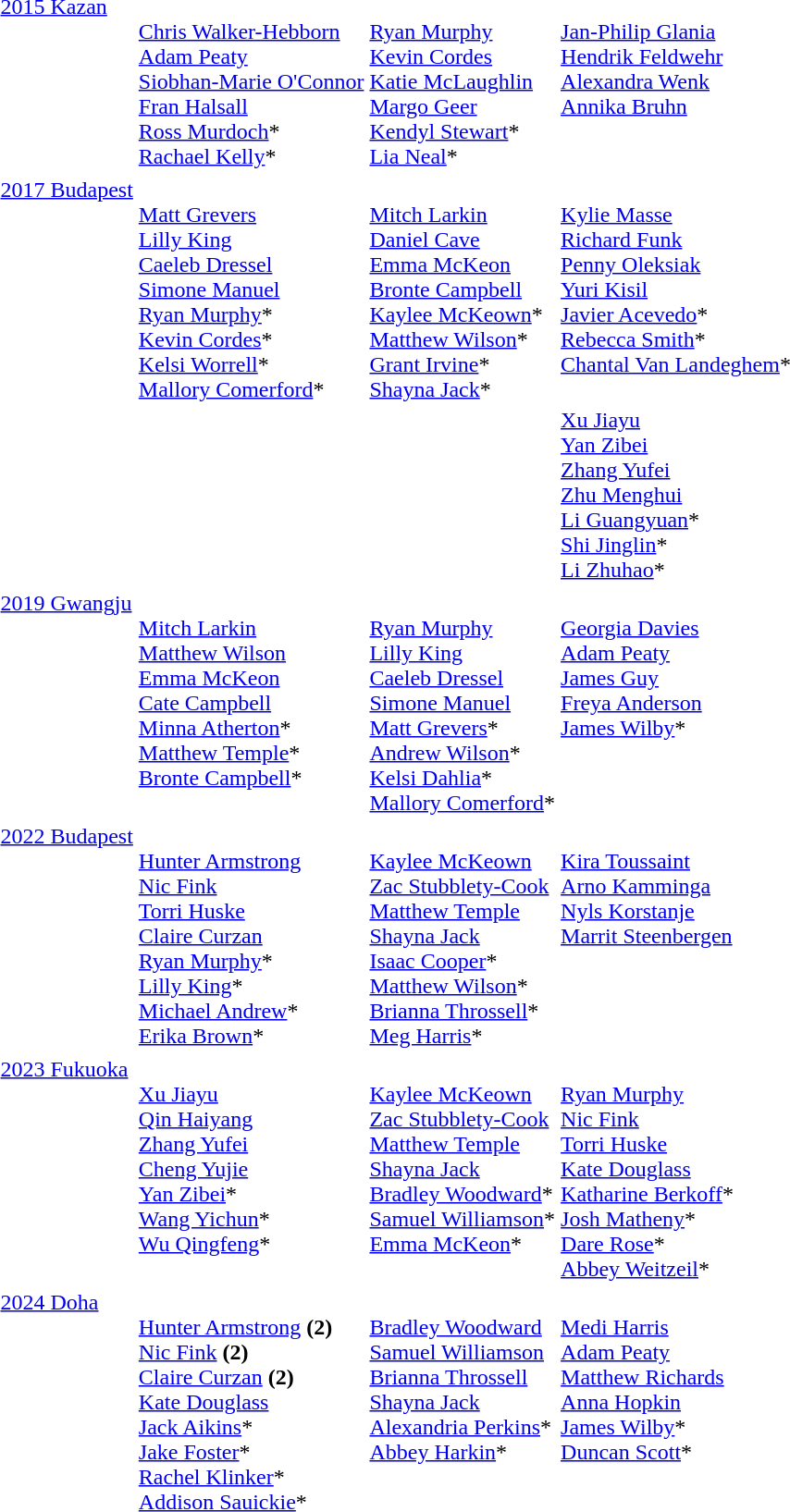<table>
<tr valign="top">
<td><a href='#'>2015 Kazan</a></td>
<td><br><a href='#'>Chris Walker-Hebborn</a><br><a href='#'>Adam Peaty</a><br><a href='#'>Siobhan-Marie O'Connor</a><br><a href='#'>Fran Halsall</a><br><a href='#'>Ross Murdoch</a>*<br><a href='#'>Rachael Kelly</a>*</td>
<td><br><a href='#'>Ryan Murphy</a><br><a href='#'>Kevin Cordes</a><br><a href='#'>Katie McLaughlin</a><br><a href='#'>Margo Geer</a><br><a href='#'>Kendyl Stewart</a>*<br><a href='#'>Lia Neal</a>*</td>
<td><br><a href='#'>Jan-Philip Glania</a><br><a href='#'>Hendrik Feldwehr</a><br><a href='#'>Alexandra Wenk</a><br><a href='#'>Annika Bruhn</a></td>
</tr>
<tr>
</tr>
<tr valign=top>
<td rowspan=2><a href='#'>2017 Budapest</a></td>
<td rowspan=2><br><a href='#'>Matt Grevers</a><br><a href='#'>Lilly King</a><br><a href='#'>Caeleb Dressel</a><br><a href='#'>Simone Manuel</a><br><a href='#'>Ryan Murphy</a>*<br><a href='#'>Kevin Cordes</a>*<br><a href='#'>Kelsi Worrell</a>*<br><a href='#'>Mallory Comerford</a>*</td>
<td rowspan=2><br><a href='#'>Mitch Larkin</a><br><a href='#'>Daniel Cave</a><br><a href='#'>Emma McKeon</a><br><a href='#'>Bronte Campbell</a><br><a href='#'>Kaylee McKeown</a>*<br><a href='#'>Matthew Wilson</a>*<br><a href='#'>Grant Irvine</a>*<br><a href='#'>Shayna Jack</a>*</td>
<td><br><a href='#'>Kylie Masse</a><br><a href='#'>Richard Funk</a><br><a href='#'>Penny Oleksiak</a><br><a href='#'>Yuri Kisil</a><br><a href='#'>Javier Acevedo</a>*<br><a href='#'>Rebecca Smith</a>*<br><a href='#'>Chantal Van Landeghem</a>*</td>
</tr>
<tr>
<td><br><a href='#'>Xu Jiayu</a><br><a href='#'>Yan Zibei</a><br><a href='#'>Zhang Yufei</a><br><a href='#'>Zhu Menghui</a><br><a href='#'>Li Guangyuan</a>*<br><a href='#'>Shi Jinglin</a>*<br><a href='#'>Li Zhuhao</a>*</td>
</tr>
<tr>
</tr>
<tr valign="top">
<td><a href='#'>2019 Gwangju</a></td>
<td><br><a href='#'>Mitch Larkin</a><br><a href='#'>Matthew Wilson</a><br><a href='#'>Emma McKeon</a><br><a href='#'>Cate Campbell</a><br><a href='#'>Minna Atherton</a>*<br><a href='#'>Matthew Temple</a>*<br><a href='#'>Bronte Campbell</a>*</td>
<td><br><a href='#'>Ryan Murphy</a><br><a href='#'>Lilly King</a><br><a href='#'>Caeleb Dressel</a><br><a href='#'>Simone Manuel</a><br><a href='#'>Matt Grevers</a>*<br><a href='#'>Andrew Wilson</a>*<br><a href='#'>Kelsi Dahlia</a>*<br><a href='#'>Mallory Comerford</a>*</td>
<td><br><a href='#'>Georgia Davies</a><br><a href='#'>Adam Peaty</a><br><a href='#'>James Guy</a><br><a href='#'>Freya Anderson</a><br><a href='#'>James Wilby</a>*</td>
</tr>
<tr>
</tr>
<tr valign="top">
<td><a href='#'>2022 Budapest</a></td>
<td><br><a href='#'>Hunter Armstrong</a><br><a href='#'>Nic Fink</a><br><a href='#'>Torri Huske</a><br><a href='#'>Claire Curzan</a><br><a href='#'>Ryan Murphy</a>*<br><a href='#'>Lilly King</a>*<br><a href='#'>Michael Andrew</a>*<br><a href='#'>Erika Brown</a>*</td>
<td><br><a href='#'>Kaylee McKeown</a><br><a href='#'>Zac Stubblety-Cook</a><br><a href='#'>Matthew Temple</a><br><a href='#'>Shayna Jack</a><br><a href='#'>Isaac Cooper</a>*<br><a href='#'>Matthew Wilson</a>*<br><a href='#'>Brianna Throssell</a>*<br><a href='#'>Meg Harris</a>*</td>
<td><br><a href='#'>Kira Toussaint</a><br><a href='#'>Arno Kamminga</a><br><a href='#'>Nyls Korstanje</a><br><a href='#'>Marrit Steenbergen</a></td>
</tr>
<tr>
</tr>
<tr valign="top">
<td><a href='#'>2023 Fukuoka</a></td>
<td><br><a href='#'>Xu Jiayu</a><br><a href='#'>Qin Haiyang</a><br><a href='#'>Zhang Yufei</a><br><a href='#'>Cheng Yujie</a><br><a href='#'>Yan Zibei</a>*<br><a href='#'>Wang Yichun</a>*<br><a href='#'>Wu Qingfeng</a>*</td>
<td><br><a href='#'>Kaylee McKeown</a><br><a href='#'>Zac Stubblety-Cook</a><br><a href='#'>Matthew Temple</a><br><a href='#'>Shayna Jack</a><br><a href='#'>Bradley Woodward</a>*<br><a href='#'>Samuel Williamson</a>*<br><a href='#'>Emma McKeon</a>*</td>
<td><br><a href='#'>Ryan Murphy</a><br><a href='#'>Nic Fink</a><br><a href='#'>Torri Huske</a><br><a href='#'>Kate Douglass</a><br><a href='#'>Katharine Berkoff</a>*<br><a href='#'>Josh Matheny</a>*<br><a href='#'>Dare Rose</a>*<br><a href='#'>Abbey Weitzeil</a>*</td>
</tr>
<tr>
</tr>
<tr valign="top">
<td><a href='#'>2024 Doha</a></td>
<td><br><a href='#'>Hunter Armstrong</a> <strong>(2)</strong><br><a href='#'>Nic Fink</a> <strong>(2)</strong><br><a href='#'>Claire Curzan</a> <strong>(2)</strong><br><a href='#'>Kate Douglass</a><br><a href='#'>Jack Aikins</a>*<br><a href='#'>Jake Foster</a>*<br><a href='#'>Rachel Klinker</a>*<br><a href='#'>Addison Sauickie</a>*</td>
<td><br><a href='#'>Bradley Woodward</a><br><a href='#'>Samuel Williamson</a><br><a href='#'>Brianna Throssell</a><br><a href='#'>Shayna Jack</a><br><a href='#'>Alexandria Perkins</a>*<br><a href='#'>Abbey Harkin</a>*</td>
<td><br><a href='#'>Medi Harris</a><br><a href='#'>Adam Peaty</a><br><a href='#'>Matthew Richards</a><br><a href='#'>Anna Hopkin</a><br><a href='#'>James Wilby</a>*<br><a href='#'>Duncan Scott</a>*</td>
</tr>
</table>
